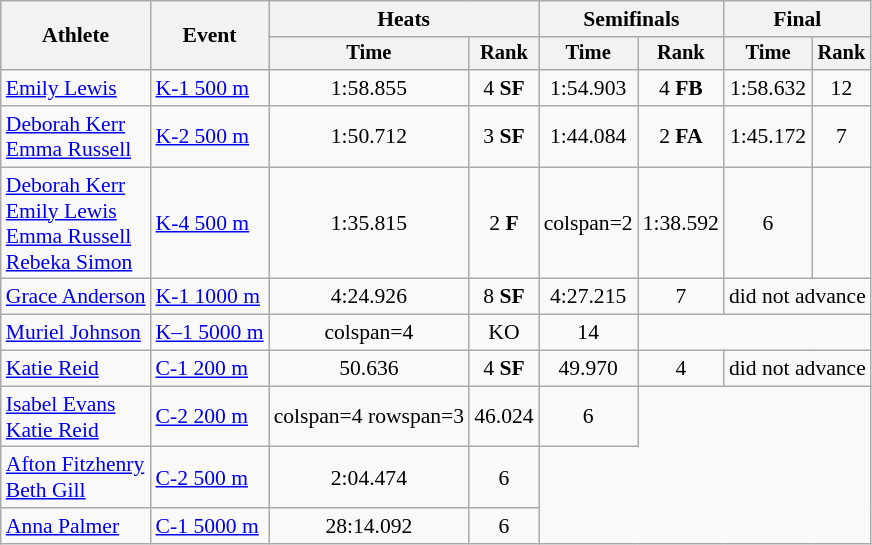<table class=wikitable style="font-size:90%">
<tr>
<th rowspan="2">Athlete</th>
<th rowspan="2">Event</th>
<th colspan=2>Heats</th>
<th colspan=2>Semifinals</th>
<th colspan=2>Final</th>
</tr>
<tr style="font-size:95%">
<th>Time</th>
<th>Rank</th>
<th>Time</th>
<th>Rank</th>
<th>Time</th>
<th>Rank</th>
</tr>
<tr align=center>
<td align=left><a href='#'>Emily Lewis</a></td>
<td align=left><a href='#'>K-1 500 m</a></td>
<td>1:58.855</td>
<td>4 <strong>SF</strong></td>
<td>1:54.903</td>
<td>4 <strong>FB</strong></td>
<td>1:58.632</td>
<td>12</td>
</tr>
<tr align=center>
<td align=left><a href='#'>Deborah Kerr</a><br><a href='#'>Emma Russell</a></td>
<td align=left><a href='#'>K-2 500 m</a></td>
<td>1:50.712</td>
<td>3 <strong>SF</strong></td>
<td>1:44.084</td>
<td>2 <strong>FA</strong></td>
<td>1:45.172</td>
<td>7</td>
</tr>
<tr align=center>
<td align=left><a href='#'>Deborah Kerr</a><br><a href='#'>Emily Lewis</a><br><a href='#'>Emma Russell</a><br><a href='#'>Rebeka Simon</a></td>
<td align=left><a href='#'>K-4 500 m</a></td>
<td>1:35.815</td>
<td>2 <strong>F</strong></td>
<td>colspan=2 </td>
<td>1:38.592</td>
<td>6</td>
</tr>
<tr align=center>
<td align=left><a href='#'>Grace Anderson</a></td>
<td align=left><a href='#'>K-1 1000 m</a></td>
<td>4:24.926</td>
<td>8 <strong>SF</strong></td>
<td>4:27.215</td>
<td>7</td>
<td colspan=2>did not advance</td>
</tr>
<tr align=center>
<td align=left><a href='#'>Muriel Johnson</a></td>
<td align=left><a href='#'>K–1 5000 m</a></td>
<td>colspan=4 </td>
<td>KO</td>
<td>14</td>
</tr>
<tr align=center>
<td align=left><a href='#'>Katie Reid</a></td>
<td align=left><a href='#'>C-1 200 m</a></td>
<td>50.636</td>
<td>4 <strong>SF</strong></td>
<td>49.970</td>
<td>4</td>
<td colspan=2>did not advance</td>
</tr>
<tr align=center>
<td align=left><a href='#'>Isabel Evans</a><br><a href='#'>Katie Reid</a></td>
<td align=left><a href='#'>C-2 200 m</a></td>
<td>colspan=4 rowspan=3 </td>
<td>46.024</td>
<td>6</td>
</tr>
<tr align=center>
<td align=left><a href='#'>Afton Fitzhenry</a><br><a href='#'>Beth Gill</a></td>
<td align=left><a href='#'>C-2 500 m</a></td>
<td>2:04.474</td>
<td>6</td>
</tr>
<tr align=center>
<td align=left><a href='#'>Anna Palmer</a></td>
<td align=left><a href='#'>C-1 5000 m</a></td>
<td>28:14.092</td>
<td>6</td>
</tr>
</table>
